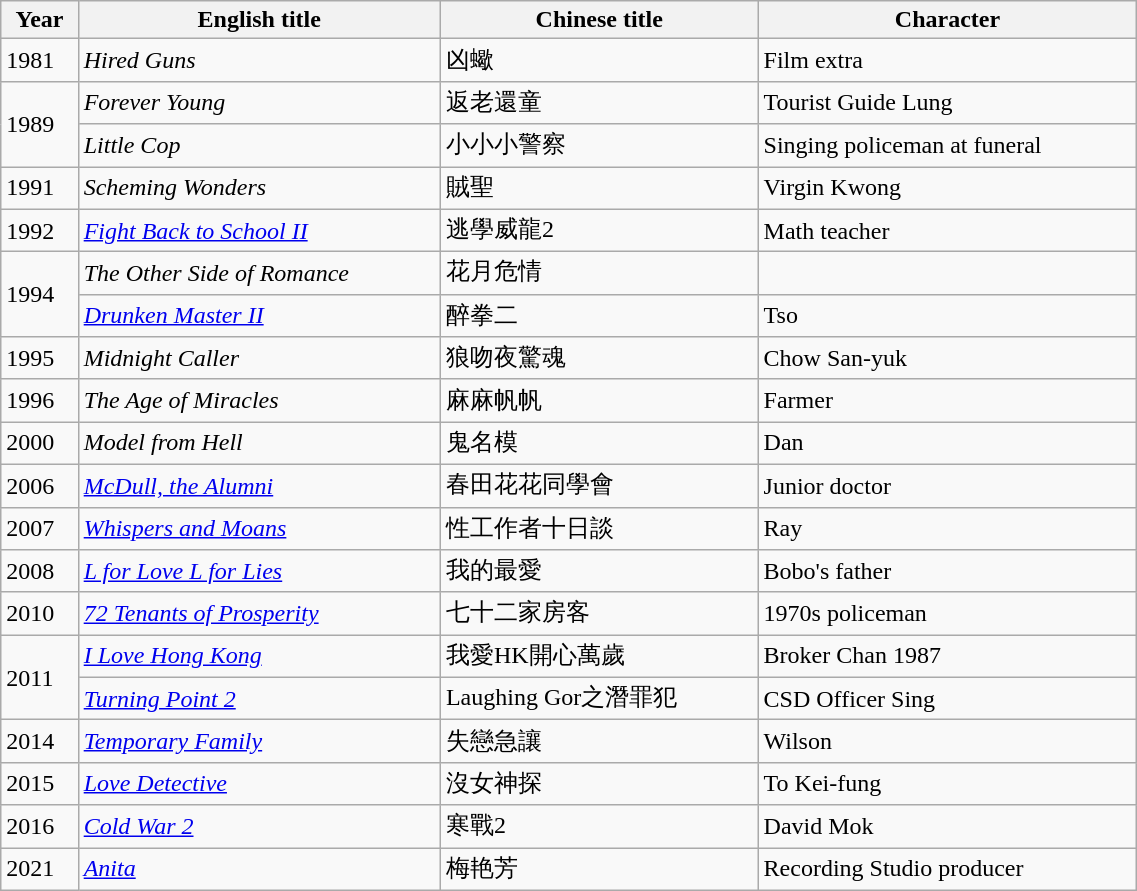<table class="wikitable sortable" width=60%>
<tr>
<th>Year</th>
<th>English title</th>
<th>Chinese title</th>
<th>Character</th>
</tr>
<tr>
<td>1981</td>
<td><em>Hired Guns</em></td>
<td>凶蠍</td>
<td>Film extra</td>
</tr>
<tr>
<td rowspan=2>1989</td>
<td><em>Forever Young</em></td>
<td>返老還童</td>
<td>Tourist Guide Lung</td>
</tr>
<tr>
<td><em>Little Cop</em></td>
<td>小小小警察</td>
<td>Singing policeman at funeral</td>
</tr>
<tr>
<td>1991</td>
<td><em>Scheming Wonders</em></td>
<td>賊聖</td>
<td>Virgin Kwong</td>
</tr>
<tr>
<td>1992</td>
<td><em><a href='#'>Fight Back to School II</a></em></td>
<td>逃學威龍2</td>
<td>Math teacher</td>
</tr>
<tr>
<td rowspan=2>1994</td>
<td><em>The Other Side of Romance</em></td>
<td>花月危情</td>
<td></td>
</tr>
<tr>
<td><em><a href='#'>Drunken Master II</a></em></td>
<td>醉拳二</td>
<td>Tso</td>
</tr>
<tr>
<td>1995</td>
<td><em>Midnight Caller</em></td>
<td>狼吻夜驚魂</td>
<td>Chow San-yuk</td>
</tr>
<tr>
<td>1996</td>
<td><em>The Age of Miracles</em></td>
<td>麻麻帆帆</td>
<td>Farmer</td>
</tr>
<tr>
<td>2000</td>
<td><em>Model from Hell</em></td>
<td>鬼名模</td>
<td>Dan</td>
</tr>
<tr>
<td>2006</td>
<td><em><a href='#'>McDull, the Alumni</a></em></td>
<td>春田花花同學會</td>
<td>Junior doctor</td>
</tr>
<tr>
<td>2007</td>
<td><em><a href='#'>Whispers and Moans</a></em></td>
<td>性工作者十日談</td>
<td>Ray</td>
</tr>
<tr>
<td>2008</td>
<td><em><a href='#'>L for Love L for Lies</a></em></td>
<td>我的最愛</td>
<td>Bobo's father</td>
</tr>
<tr>
<td>2010</td>
<td><em><a href='#'>72 Tenants of Prosperity</a></em></td>
<td>七十二家房客</td>
<td>1970s policeman</td>
</tr>
<tr>
<td rowspan=2>2011</td>
<td><em><a href='#'>I Love Hong Kong</a></em></td>
<td>我愛HK開心萬歲</td>
<td>Broker Chan 1987</td>
</tr>
<tr>
<td><em><a href='#'>Turning Point 2</a></em></td>
<td>Laughing Gor之潛罪犯</td>
<td>CSD Officer Sing</td>
</tr>
<tr>
<td>2014</td>
<td><em><a href='#'>Temporary Family</a></em></td>
<td>失戀急讓</td>
<td>Wilson</td>
</tr>
<tr>
<td>2015</td>
<td><em><a href='#'>Love Detective</a></em></td>
<td>沒女神探</td>
<td>To Kei-fung</td>
</tr>
<tr>
<td>2016</td>
<td><em><a href='#'>Cold War 2</a></em></td>
<td>寒戰2</td>
<td>David Mok</td>
</tr>
<tr>
<td>2021</td>
<td><em><a href='#'>Anita</a></em></td>
<td>梅艳芳</td>
<td>Recording Studio producer</td>
</tr>
</table>
